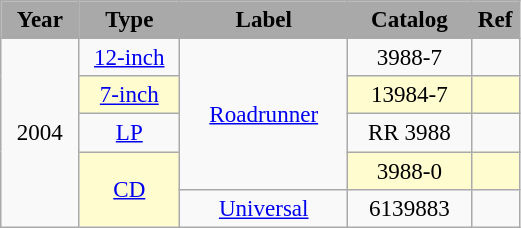<table class="wikitable" style="font-size:96%; text-align:center; margin: 6px;">
<tr>
<th style="background:darkgray; width:45px;">Year</th>
<th style="background:darkgray; width:60px;">Type</th>
<th style="background:darkgray; width:105px;">Label</th>
<th style="background:darkgray; width:75px;">Catalog</th>
<th style="background:darkgray; width:25px;">Ref</th>
</tr>
<tr>
<td rowspan="5">2004</td>
<td><a href='#'>12-inch</a></td>
<td rowspan="4"><a href='#'>Roadrunner</a></td>
<td>3988-7</td>
<td></td>
</tr>
<tr>
<td style="background: #FFFDD0;"><a href='#'>7-inch</a></td>
<td style="background: #FFFDD0;">13984-7</td>
<td style="background: #FFFDD0;"></td>
</tr>
<tr>
<td><a href='#'>LP</a></td>
<td>RR 3988</td>
<td></td>
</tr>
<tr>
<td rowspan="2" style="background: #FFFDD0;"><a href='#'>CD</a></td>
<td style="background: #FFFDD0;">3988-0</td>
<td style="background: #FFFDD0;"></td>
</tr>
<tr>
<td><a href='#'>Universal</a></td>
<td>6139883</td>
<td></td>
</tr>
</table>
